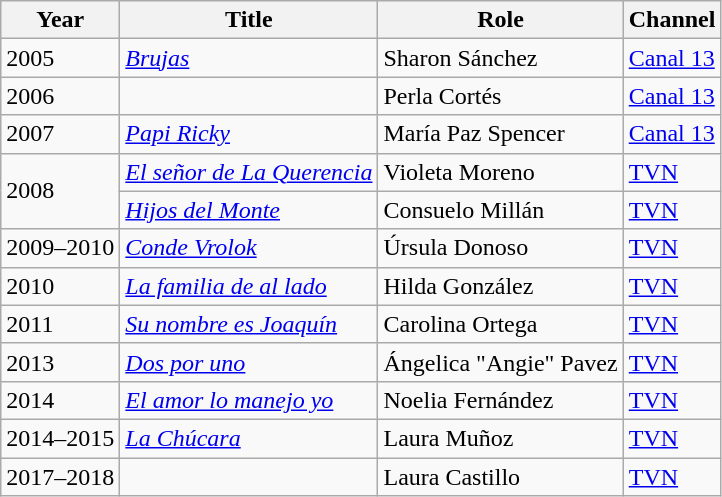<table class="wikitable">
<tr>
<th>Year</th>
<th>Title</th>
<th>Role</th>
<th>Channel</th>
</tr>
<tr>
<td>2005</td>
<td><em><a href='#'>Brujas</a></em></td>
<td>Sharon Sánchez</td>
<td><a href='#'>Canal 13</a></td>
</tr>
<tr>
<td>2006</td>
<td><em></em></td>
<td>Perla Cortés</td>
<td><a href='#'>Canal 13</a></td>
</tr>
<tr>
<td>2007</td>
<td><em><a href='#'>Papi Ricky</a></em></td>
<td>María Paz Spencer</td>
<td><a href='#'>Canal 13</a></td>
</tr>
<tr>
<td rowspan="2">2008</td>
<td><em><a href='#'>El señor de La Querencia</a></em></td>
<td>Violeta Moreno</td>
<td><a href='#'>TVN</a></td>
</tr>
<tr>
<td><em><a href='#'>Hijos del Monte</a></em></td>
<td>Consuelo Millán</td>
<td><a href='#'>TVN</a></td>
</tr>
<tr>
<td>2009–2010</td>
<td><em><a href='#'>Conde Vrolok</a></em></td>
<td>Úrsula Donoso</td>
<td><a href='#'>TVN</a></td>
</tr>
<tr>
<td>2010</td>
<td><em><a href='#'>La familia de al lado</a></em></td>
<td>Hilda González</td>
<td><a href='#'>TVN</a></td>
</tr>
<tr>
<td>2011</td>
<td><em><a href='#'>Su nombre es Joaquín</a></em></td>
<td>Carolina Ortega</td>
<td><a href='#'>TVN</a></td>
</tr>
<tr>
<td>2013</td>
<td><em><a href='#'>Dos por uno</a></em></td>
<td>Ángelica "Angie" Pavez</td>
<td><a href='#'>TVN</a></td>
</tr>
<tr>
<td>2014</td>
<td><em><a href='#'>El amor lo manejo yo</a></em></td>
<td>Noelia Fernández</td>
<td><a href='#'>TVN</a></td>
</tr>
<tr>
<td>2014–2015</td>
<td><em><a href='#'>La Chúcara</a></em></td>
<td>Laura Muñoz</td>
<td><a href='#'>TVN</a></td>
</tr>
<tr>
<td>2017–2018</td>
<td><em></em></td>
<td>Laura Castillo</td>
<td><a href='#'>TVN</a></td>
</tr>
</table>
